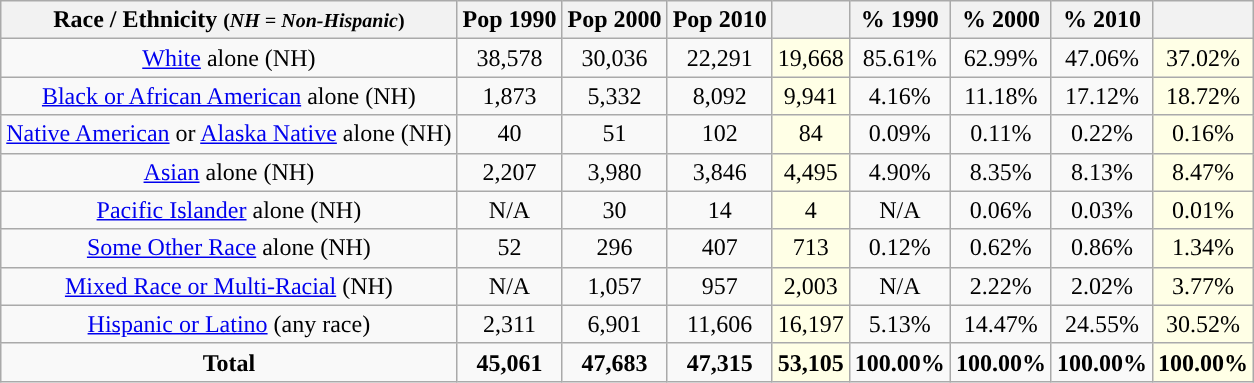<table class="wikitable" style="text-align:center;">
<tr>
<th>Race / Ethnicity <small>(<em>NH = Non-Hispanic</em>)</small></th>
<th>Pop 1990</th>
<th>Pop 2000</th>
<th>Pop 2010</th>
<th></th>
<th>% 1990</th>
<th>% 2000</th>
<th>% 2010</th>
<th></th>
</tr>
<tr>
<td><a href='#'>White</a> alone (NH)</td>
<td>38,578</td>
<td>30,036</td>
<td>22,291</td>
<td style='background: #ffffe6;'>19,668</td>
<td>85.61%</td>
<td>62.99%</td>
<td>47.06%</td>
<td style='background: #ffffe6;'>37.02%</td>
</tr>
<tr>
<td><a href='#'>Black or African American</a> alone (NH)</td>
<td>1,873</td>
<td>5,332</td>
<td>8,092</td>
<td style='background: #ffffe6;'>9,941</td>
<td>4.16%</td>
<td>11.18%</td>
<td>17.12%</td>
<td style='background: #ffffe6;'>18.72%</td>
</tr>
<tr>
<td><a href='#'>Native American</a> or <a href='#'>Alaska Native</a> alone (NH)</td>
<td>40</td>
<td>51</td>
<td>102</td>
<td style='background: #ffffe6;'>84</td>
<td>0.09%</td>
<td>0.11%</td>
<td>0.22%</td>
<td style='background: #ffffe6;'>0.16%</td>
</tr>
<tr>
<td><a href='#'>Asian</a> alone (NH)</td>
<td>2,207</td>
<td>3,980</td>
<td>3,846</td>
<td style='background: #ffffe6;'>4,495</td>
<td>4.90%</td>
<td>8.35%</td>
<td>8.13%</td>
<td style='background: #ffffe6;'>8.47%</td>
</tr>
<tr>
<td><a href='#'>Pacific Islander</a> alone (NH)</td>
<td>N/A</td>
<td>30</td>
<td>14</td>
<td style='background: #ffffe6;'>4</td>
<td>N/A</td>
<td>0.06%</td>
<td>0.03%</td>
<td style='background: #ffffe6;'>0.01%</td>
</tr>
<tr>
<td><a href='#'>Some Other Race</a> alone (NH)</td>
<td>52</td>
<td>296</td>
<td>407</td>
<td style='background: #ffffe6;'>713</td>
<td>0.12%</td>
<td>0.62%</td>
<td>0.86%</td>
<td style='background: #ffffe6;'>1.34%</td>
</tr>
<tr>
<td><a href='#'>Mixed Race or Multi-Racial</a> (NH)</td>
<td>N/A</td>
<td>1,057</td>
<td>957</td>
<td style='background: #ffffe6;'>2,003</td>
<td>N/A</td>
<td>2.22%</td>
<td>2.02%</td>
<td style='background: #ffffe6;'>3.77%</td>
</tr>
<tr>
<td><a href='#'>Hispanic or Latino</a> (any race)</td>
<td>2,311</td>
<td>6,901</td>
<td>11,606</td>
<td style='background: #ffffe6;'>16,197</td>
<td>5.13%</td>
<td>14.47%</td>
<td>24.55%</td>
<td style='background: #ffffe6;'>30.52%</td>
</tr>
<tr>
<td><strong>Total</strong></td>
<td><strong>45,061</strong></td>
<td><strong>47,683</strong></td>
<td><strong>47,315</strong></td>
<td style='background: #ffffe6;'><strong>53,105</strong></td>
<td><strong>100.00%</strong></td>
<td><strong>100.00%</strong></td>
<td><strong>100.00%</strong></td>
<td style='background: #ffffe6;'><strong>100.00%</strong></td>
</tr>
</table>
